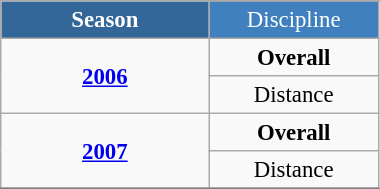<table class="wikitable" style="font-size:95%; text-align:center; border:grey solid 1px; border-collapse:collapse;" width="20%">
<tr style="background-color:#369; color:white;">
<td rowspan="2" colspan="1" width="10%"><strong>Season</strong></td>
</tr>
<tr style="background-color:#4180be; color:white;">
<td width="5%">Discipline</td>
</tr>
<tr>
<td rowspan=2><strong><a href='#'>2006</a></strong></td>
<td><strong>Overall</strong></td>
</tr>
<tr>
<td>Distance</td>
</tr>
<tr>
<td rowspan=2><strong><a href='#'>2007</a></strong></td>
<td><strong>Overall</strong></td>
</tr>
<tr>
<td>Distance</td>
</tr>
<tr>
</tr>
</table>
